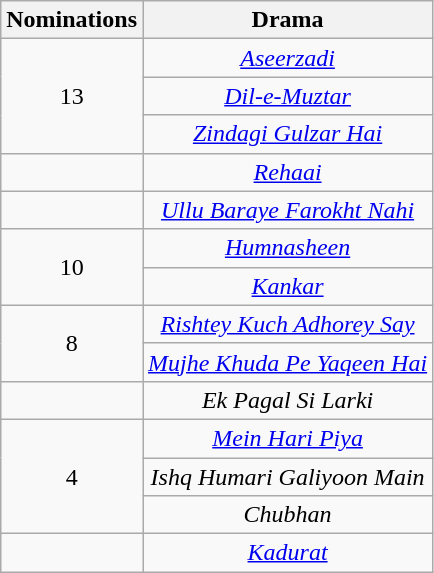<table class="wikitable sortable" style="text-align:center">
<tr>
<th scope="col">Nominations</th>
<th scope="col">Drama</th>
</tr>
<tr>
<td rowspan=3 style="text-align:center">13</td>
<td><em><a href='#'>Aseerzadi</a></em></td>
</tr>
<tr>
<td><em><a href='#'>Dil-e-Muztar</a></em></td>
</tr>
<tr>
<td><em><a href='#'>Zindagi Gulzar Hai</a></em></td>
</tr>
<tr>
<td></td>
<td><em><a href='#'>Rehaai</a></em></td>
</tr>
<tr>
<td></td>
<td><em><a href='#'>Ullu Baraye Farokht Nahi</a></em></td>
</tr>
<tr>
<td rowspan=2 style="text-align:center">10</td>
<td><em><a href='#'>Humnasheen</a></em></td>
</tr>
<tr>
<td><em><a href='#'>Kankar</a></em></td>
</tr>
<tr>
<td rowspan=2 style="text-align:center">8</td>
<td><em><a href='#'>Rishtey Kuch Adhorey Say</a></em></td>
</tr>
<tr>
<td><em><a href='#'>Mujhe Khuda Pe Yaqeen Hai</a></em></td>
</tr>
<tr>
<td></td>
<td><em>Ek Pagal Si Larki</em></td>
</tr>
<tr>
<td rowspan=3 style="text-align:center">4</td>
<td><em><a href='#'>Mein Hari Piya</a></em></td>
</tr>
<tr>
<td><em>Ishq Humari Galiyoon Main</em></td>
</tr>
<tr>
<td><em>Chubhan</em></td>
</tr>
<tr>
<td></td>
<td><em><a href='#'>Kadurat</a></em></td>
</tr>
</table>
